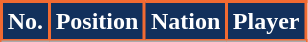<table class="wikitable sortable">
<tr>
<th style="background-color:#12305C; color:#FFFFFF; border:2px solid #F16A32;" scope=col>No.</th>
<th style="background-color:#12305C; color:#FFFFFF; border:2px solid #F16A32;" scope=col>Position</th>
<th style="background-color:#12305C; color:#FFFFFF; border:2px solid #F16A32;" scope=col>Nation</th>
<th style="background-color:#12305C; color:#FFFFFF; border:2px solid #F16A32;" scope=col>Player</th>
</tr>
<tr>
</tr>
</table>
